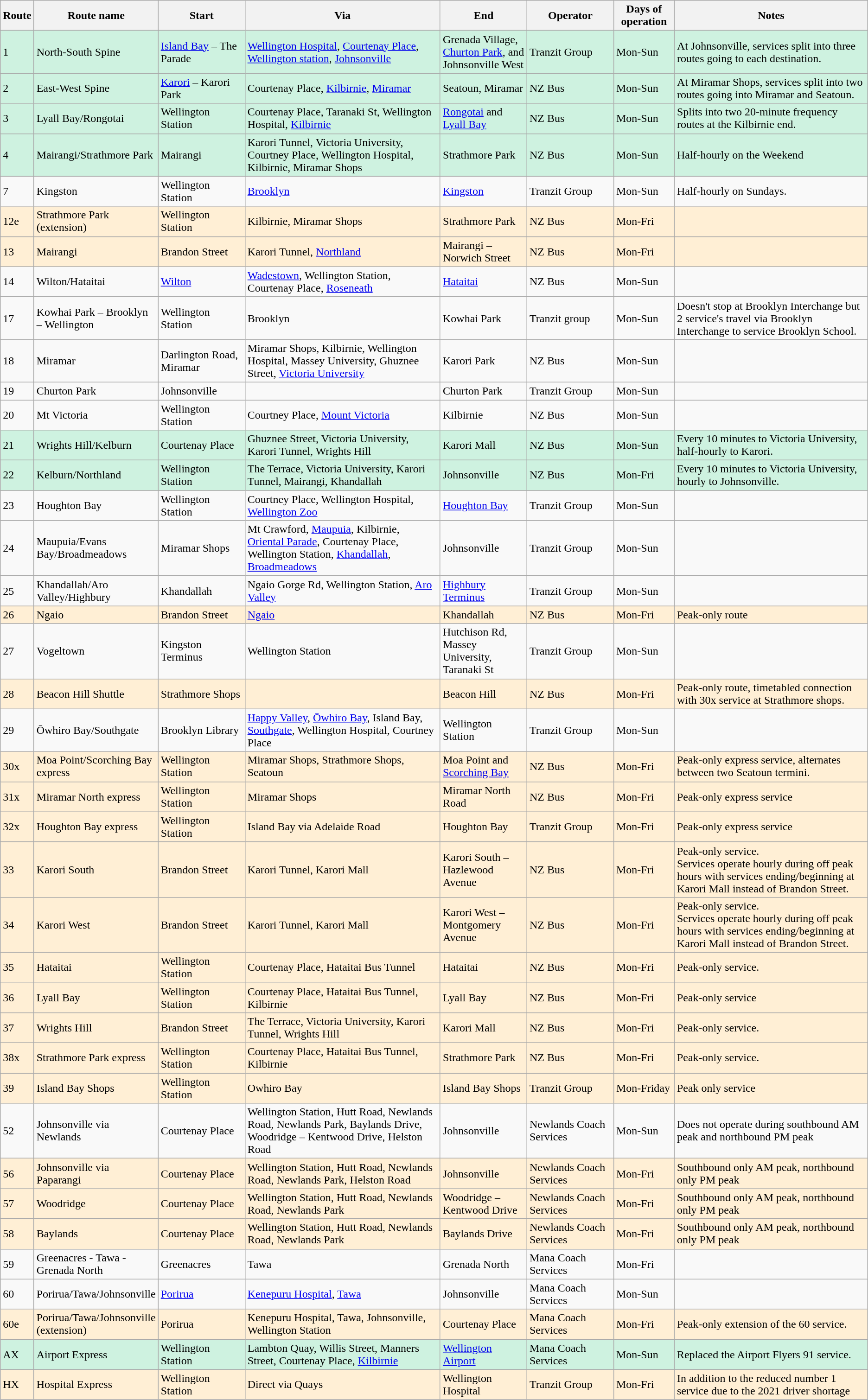<table class="wikitable sortable" border="1">
<tr>
<th>Route</th>
<th width="10%">Route name</th>
<th width="10%">Start</th>
<th>Via</th>
<th width="10%">End</th>
<th width="10%">Operator</th>
<th width="7%">Days of operation</th>
<th>Notes</th>
</tr>
<tr bgcolor="CEF2E0">
<td>1</td>
<td>North-South Spine</td>
<td><a href='#'>Island Bay</a> – The Parade</td>
<td><a href='#'>Wellington Hospital</a>, <a href='#'>Courtenay Place</a>, <a href='#'>Wellington station</a>, <a href='#'>Johnsonville</a></td>
<td>Grenada Village, <a href='#'>Churton Park</a>, and Johnsonville West</td>
<td>Tranzit Group</td>
<td>Mon-Sun</td>
<td>At Johnsonville, services split into three routes going to each destination.</td>
</tr>
<tr bgcolor="CEF2E0">
<td>2</td>
<td>East-West Spine</td>
<td><a href='#'>Karori</a> – Karori Park</td>
<td>Courtenay Place, <a href='#'>Kilbirnie</a>, <a href='#'>Miramar</a></td>
<td>Seatoun, Miramar</td>
<td>NZ Bus</td>
<td>Mon-Sun</td>
<td>At Miramar Shops, services split into two routes going into Miramar and Seatoun.</td>
</tr>
<tr bgcolor="CEF2E0">
<td>3</td>
<td>Lyall Bay/Rongotai</td>
<td>Wellington Station</td>
<td>Courtenay Place, Taranaki St, Wellington Hospital, <a href='#'>Kilbirnie</a></td>
<td><a href='#'>Rongotai</a> and <a href='#'>Lyall Bay</a></td>
<td>NZ Bus</td>
<td>Mon-Sun</td>
<td>Splits into two 20-minute frequency routes at the Kilbirnie end.</td>
</tr>
<tr bgcolor="CEF2E0">
<td>4</td>
<td>Mairangi/Strathmore Park</td>
<td>Mairangi</td>
<td>Karori Tunnel, Victoria University, Courtney Place, Wellington Hospital, Kilbirnie, Miramar Shops</td>
<td>Strathmore Park</td>
<td>NZ Bus</td>
<td>Mon-Sun</td>
<td>Half-hourly on the Weekend</td>
</tr>
<tr bgcolor="CEF2E0">
</tr>
<tr>
<td>7</td>
<td>Kingston</td>
<td>Wellington Station</td>
<td><a href='#'>Brooklyn</a></td>
<td><a href='#'>Kingston</a></td>
<td>Tranzit Group</td>
<td>Mon-Sun</td>
<td>Half-hourly on Sundays.</td>
</tr>
<tr bgcolor="FFEFD5">
<td>12e</td>
<td>Strathmore Park (extension)</td>
<td>Wellington Station</td>
<td>Kilbirnie, Miramar Shops</td>
<td>Strathmore Park</td>
<td>NZ Bus</td>
<td>Mon-Fri</td>
<td></td>
</tr>
<tr bgcolor="FFEFD5">
<td>13</td>
<td>Mairangi</td>
<td>Brandon Street</td>
<td>Karori Tunnel, <a href='#'>Northland</a></td>
<td>Mairangi – Norwich Street</td>
<td>NZ Bus</td>
<td>Mon-Fri</td>
<td></td>
</tr>
<tr>
<td>14</td>
<td>Wilton/Hataitai</td>
<td><a href='#'>Wilton</a></td>
<td><a href='#'>Wadestown</a>, Wellington Station, Courtenay Place, <a href='#'>Roseneath</a></td>
<td><a href='#'>Hataitai</a></td>
<td>NZ Bus</td>
<td>Mon-Sun</td>
<td></td>
</tr>
<tr>
<td>17</td>
<td>Kowhai Park – Brooklyn – Wellington</td>
<td>Wellington Station</td>
<td>Brooklyn</td>
<td>Kowhai Park</td>
<td>Tranzit group</td>
<td>Mon-Sun</td>
<td>Doesn't stop at Brooklyn Interchange but 2 service's travel via Brooklyn Interchange to service Brooklyn School.</td>
</tr>
<tr>
<td>18</td>
<td>Miramar</td>
<td>Darlington Road, Miramar</td>
<td>Miramar Shops, Kilbirnie, Wellington Hospital, Massey University, Ghuznee Street, <a href='#'>Victoria University</a></td>
<td>Karori Park</td>
<td>NZ Bus</td>
<td>Mon-Sun</td>
<td></td>
</tr>
<tr>
<td>19</td>
<td>Churton Park</td>
<td>Johnsonville</td>
<td></td>
<td>Churton Park</td>
<td>Tranzit Group</td>
<td>Mon-Sun</td>
<td></td>
</tr>
<tr>
<td>20</td>
<td>Mt Victoria</td>
<td>Wellington Station</td>
<td>Courtney Place, <a href='#'>Mount Victoria</a></td>
<td>Kilbirnie</td>
<td>NZ Bus</td>
<td>Mon-Sun</td>
<td></td>
</tr>
<tr bgcolor="CEF2E0">
<td>21</td>
<td>Wrights Hill/Kelburn</td>
<td>Courtenay Place</td>
<td>Ghuznee Street, Victoria University, Karori Tunnel, Wrights Hill</td>
<td>Karori Mall</td>
<td>NZ Bus</td>
<td>Mon-Sun</td>
<td>Every 10 minutes to Victoria University, half-hourly to Karori.</td>
</tr>
<tr bgcolor="CEF2E0">
<td>22</td>
<td>Kelburn/Northland</td>
<td>Wellington Station</td>
<td>The Terrace, Victoria University, Karori Tunnel, Mairangi, Khandallah</td>
<td>Johnsonville</td>
<td>NZ Bus</td>
<td>Mon-Fri</td>
<td>Every 10 minutes to Victoria University, hourly to Johnsonville.</td>
</tr>
<tr>
<td>23</td>
<td>Houghton Bay</td>
<td>Wellington Station</td>
<td>Courtney Place, Wellington Hospital, <a href='#'>Wellington Zoo</a></td>
<td><a href='#'>Houghton Bay</a></td>
<td>Tranzit Group</td>
<td>Mon-Sun</td>
<td></td>
</tr>
<tr>
<td>24</td>
<td>Maupuia/Evans Bay/Broadmeadows</td>
<td>Miramar Shops</td>
<td>Mt Crawford, <a href='#'>Maupuia</a>, Kilbirnie, <a href='#'>Oriental Parade</a>, Courtenay Place, Wellington Station, <a href='#'>Khandallah</a>, <a href='#'>Broadmeadows</a></td>
<td>Johnsonville</td>
<td>Tranzit Group</td>
<td>Mon-Sun</td>
<td></td>
</tr>
<tr>
<td>25</td>
<td>Khandallah/Aro Valley/Highbury</td>
<td>Khandallah</td>
<td>Ngaio Gorge Rd, Wellington Station, <a href='#'>Aro Valley</a></td>
<td><a href='#'>Highbury Terminus</a></td>
<td>Tranzit Group</td>
<td>Mon-Sun</td>
<td></td>
</tr>
<tr bgcolor="FFEFD5">
<td>26</td>
<td>Ngaio</td>
<td>Brandon Street</td>
<td><a href='#'>Ngaio</a></td>
<td>Khandallah</td>
<td>NZ Bus</td>
<td>Mon-Fri</td>
<td>Peak-only route</td>
</tr>
<tr>
<td>27</td>
<td>Vogeltown</td>
<td>Kingston Terminus</td>
<td>Wellington Station</td>
<td>Hutchison Rd, Massey University, Taranaki St</td>
<td>Tranzit Group</td>
<td>Mon-Sun</td>
<td></td>
</tr>
<tr bgcolor="FFEFD5">
<td>28</td>
<td>Beacon Hill Shuttle</td>
<td>Strathmore Shops</td>
<td></td>
<td>Beacon Hill</td>
<td>NZ Bus</td>
<td>Mon-Fri</td>
<td>Peak-only route, timetabled connection with 30x service at Strathmore shops.</td>
</tr>
<tr>
<td>29</td>
<td>Ōwhiro Bay/Southgate</td>
<td>Brooklyn Library</td>
<td><a href='#'>Happy Valley</a>, <a href='#'>Ōwhiro Bay</a>, Island Bay, <a href='#'>Southgate</a>, Wellington Hospital, Courtney Place</td>
<td>Wellington Station</td>
<td>Tranzit Group</td>
<td>Mon-Sun</td>
<td></td>
</tr>
<tr bgcolor="FFEFD5">
<td>30x</td>
<td>Moa Point/Scorching Bay express</td>
<td>Wellington Station</td>
<td>Miramar Shops, Strathmore Shops, Seatoun</td>
<td>Moa Point and <a href='#'>Scorching Bay</a></td>
<td>NZ Bus</td>
<td>Mon-Fri</td>
<td>Peak-only express service, alternates between two Seatoun termini.</td>
</tr>
<tr bgcolor="FFEFD5">
<td>31x</td>
<td>Miramar North express</td>
<td>Wellington Station</td>
<td>Miramar Shops</td>
<td>Miramar North Road</td>
<td>NZ Bus</td>
<td>Mon-Fri</td>
<td>Peak-only express service</td>
</tr>
<tr bgcolor="FFEFD5">
<td>32x</td>
<td>Houghton Bay express</td>
<td>Wellington Station</td>
<td>Island Bay via Adelaide Road</td>
<td>Houghton Bay</td>
<td>Tranzit Group</td>
<td>Mon-Fri</td>
<td>Peak-only express service</td>
</tr>
<tr bgcolor="FFEFD5">
<td>33</td>
<td>Karori South</td>
<td>Brandon Street</td>
<td>Karori Tunnel, Karori Mall</td>
<td>Karori South – Hazlewood Avenue</td>
<td>NZ Bus</td>
<td>Mon-Fri</td>
<td>Peak-only service.<br>Services operate hourly during off peak hours with services ending/beginning at Karori Mall instead of Brandon Street.</td>
</tr>
<tr bgcolor="FFEFD5">
<td>34</td>
<td>Karori West</td>
<td>Brandon Street</td>
<td>Karori Tunnel, Karori Mall</td>
<td>Karori West – Montgomery Avenue</td>
<td>NZ Bus</td>
<td>Mon-Fri</td>
<td>Peak-only service.<br>Services operate hourly during off peak hours with services ending/beginning at Karori Mall instead of Brandon Street.</td>
</tr>
<tr bgcolor="FFEFD5">
<td>35</td>
<td>Hataitai</td>
<td>Wellington Station</td>
<td>Courtenay Place, Hataitai Bus Tunnel</td>
<td>Hataitai</td>
<td>NZ Bus</td>
<td>Mon-Fri</td>
<td>Peak-only service.</td>
</tr>
<tr bgcolor="FFEFD5">
<td>36</td>
<td>Lyall Bay</td>
<td>Wellington Station</td>
<td>Courtenay Place, Hataitai Bus Tunnel, Kilbirnie</td>
<td>Lyall Bay</td>
<td>NZ Bus</td>
<td>Mon-Fri</td>
<td>Peak-only service</td>
</tr>
<tr bgcolor="FFEFD5">
<td>37</td>
<td>Wrights Hill</td>
<td>Brandon Street</td>
<td>The Terrace, Victoria University, Karori Tunnel, Wrights Hill</td>
<td>Karori Mall</td>
<td>NZ Bus</td>
<td>Mon-Fri</td>
<td>Peak-only service.</td>
</tr>
<tr bgcolor="FFEFD5">
<td>38x</td>
<td>Strathmore Park express</td>
<td>Wellington Station</td>
<td>Courtenay Place, Hataitai Bus Tunnel, Kilbirnie</td>
<td>Strathmore Park</td>
<td>NZ Bus</td>
<td>Mon-Fri</td>
<td>Peak-only service.</td>
</tr>
<tr bgcolor="FFEFD5">
<td>39</td>
<td>Island Bay Shops</td>
<td>Wellington Station</td>
<td>Owhiro Bay</td>
<td>Island Bay Shops</td>
<td>Tranzit Group</td>
<td>Mon-Friday</td>
<td>Peak only service</td>
</tr>
<tr>
<td>52</td>
<td>Johnsonville via Newlands</td>
<td>Courtenay Place</td>
<td>Wellington Station, Hutt Road, Newlands Road, Newlands Park, Baylands Drive, Woodridge – Kentwood Drive, Helston Road</td>
<td>Johnsonville</td>
<td>Newlands Coach Services</td>
<td>Mon-Sun</td>
<td>Does not operate during southbound AM peak and northbound PM peak</td>
</tr>
<tr bgcolor="FFEFD5">
<td>56</td>
<td>Johnsonville via Paparangi</td>
<td>Courtenay Place</td>
<td>Wellington Station, Hutt Road, Newlands Road, Newlands Park, Helston Road</td>
<td>Johnsonville</td>
<td>Newlands Coach Services</td>
<td>Mon-Fri</td>
<td>Southbound only AM peak, northbound only PM peak</td>
</tr>
<tr bgcolor="FFEFD5">
<td>57</td>
<td>Woodridge</td>
<td>Courtenay Place</td>
<td>Wellington Station, Hutt Road, Newlands Road, Newlands Park</td>
<td>Woodridge – Kentwood Drive</td>
<td>Newlands Coach Services</td>
<td>Mon-Fri</td>
<td>Southbound only AM peak, northbound only PM peak</td>
</tr>
<tr bgcolor="FFEFD5">
<td>58</td>
<td>Baylands</td>
<td>Courtenay Place</td>
<td>Wellington Station, Hutt Road, Newlands Road, Newlands Park</td>
<td>Baylands Drive</td>
<td>Newlands Coach Services</td>
<td>Mon-Fri</td>
<td>Southbound only AM peak, northbound only PM peak</td>
</tr>
<tr>
<td>59</td>
<td>Greenacres - Tawa - Grenada North</td>
<td>Greenacres</td>
<td>Tawa</td>
<td>Grenada North</td>
<td>Mana Coach Services</td>
<td>Mon-Fri</td>
</tr>
<tr>
<td>60</td>
<td>Porirua/Tawa/Johnsonville</td>
<td><a href='#'>Porirua</a></td>
<td><a href='#'>Kenepuru Hospital</a>, <a href='#'>Tawa</a></td>
<td>Johnsonville</td>
<td>Mana Coach Services</td>
<td>Mon-Sun</td>
<td></td>
</tr>
<tr bgcolor="FFEFD5">
<td>60e</td>
<td>Porirua/Tawa/Johnsonville (extension)</td>
<td>Porirua</td>
<td>Kenepuru Hospital, Tawa, Johnsonville, Wellington Station</td>
<td>Courtenay Place</td>
<td>Mana Coach Services</td>
<td>Mon-Fri</td>
<td>Peak-only extension of the 60 service.</td>
</tr>
<tr bgcolor="CEF2E0">
<td>AX</td>
<td>Airport Express</td>
<td>Wellington Station</td>
<td>Lambton Quay, Willis Street, Manners Street, Courtenay Place, <a href='#'>Kilbirnie</a></td>
<td><a href='#'>Wellington Airport</a></td>
<td>Mana Coach Services</td>
<td>Mon-Sun</td>
<td>Replaced the Airport Flyers 91 service.</td>
</tr>
<tr bgcolor="FFEFD5">
<td>HX</td>
<td>Hospital Express</td>
<td>Wellington Station</td>
<td>Direct via Quays</td>
<td>Wellington Hospital</td>
<td>Tranzit Group</td>
<td>Mon-Fri</td>
<td>In addition to the reduced number 1 service due to the 2021 driver shortage</td>
</tr>
</table>
